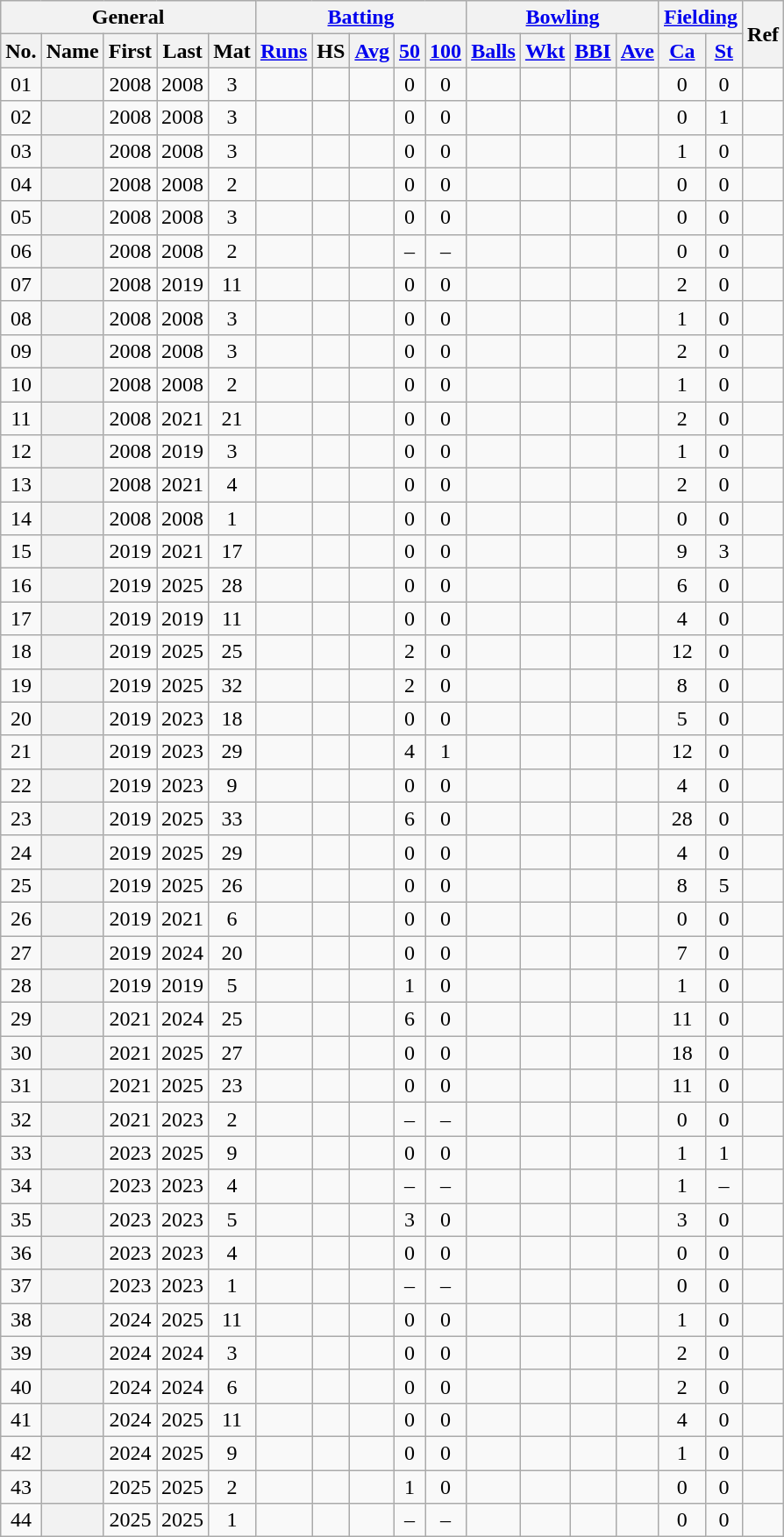<table class="wikitable plainrowheaders sortable">
<tr align="center">
<th scope="col" colspan=5 class="unsortable">General</th>
<th scope="col" colspan=5 class="unsortable"><a href='#'>Batting</a></th>
<th scope="col" colspan=4 class="unsortable"><a href='#'>Bowling</a></th>
<th scope="col" colspan=2 class="unsortable"><a href='#'>Fielding</a></th>
<th scope="col" rowspan=2 class="unsortable">Ref</th>
</tr>
<tr align="center">
<th scope="col">No.</th>
<th scope="col">Name</th>
<th scope="col">First</th>
<th scope="col">Last</th>
<th scope="col">Mat</th>
<th scope="col"><a href='#'>Runs</a></th>
<th scope="col">HS</th>
<th scope="col"><a href='#'>Avg</a></th>
<th scope="col"><a href='#'>50</a></th>
<th scope="col"><a href='#'>100</a></th>
<th scope="col"><a href='#'>Balls</a></th>
<th scope="col"><a href='#'>Wkt</a></th>
<th scope="col"><a href='#'>BBI</a></th>
<th scope="col"><a href='#'>Ave</a></th>
<th scope="col"><a href='#'>Ca</a></th>
<th scope="col"><a href='#'>St</a></th>
</tr>
<tr align="center">
<td><span>0</span>1</td>
<th scope="row"></th>
<td>2008</td>
<td>2008</td>
<td>3</td>
<td></td>
<td></td>
<td></td>
<td>0</td>
<td>0</td>
<td></td>
<td></td>
<td></td>
<td></td>
<td>0</td>
<td>0</td>
<td></td>
</tr>
<tr align="center">
<td><span>0</span>2</td>
<th scope="row"></th>
<td>2008</td>
<td>2008</td>
<td>3</td>
<td></td>
<td></td>
<td></td>
<td>0</td>
<td>0</td>
<td></td>
<td></td>
<td></td>
<td></td>
<td>0</td>
<td>1</td>
<td></td>
</tr>
<tr align="center">
<td><span>0</span>3</td>
<th scope="row"></th>
<td>2008</td>
<td>2008</td>
<td>3</td>
<td></td>
<td></td>
<td></td>
<td>0</td>
<td>0</td>
<td></td>
<td></td>
<td></td>
<td></td>
<td>1</td>
<td>0</td>
<td></td>
</tr>
<tr align="center">
<td><span>0</span>4</td>
<th scope="row"></th>
<td>2008</td>
<td>2008</td>
<td>2</td>
<td></td>
<td></td>
<td></td>
<td>0</td>
<td>0</td>
<td></td>
<td></td>
<td></td>
<td></td>
<td>0</td>
<td>0</td>
<td></td>
</tr>
<tr align="center">
<td><span>0</span>5</td>
<th scope="row"></th>
<td>2008</td>
<td>2008</td>
<td>3</td>
<td></td>
<td></td>
<td></td>
<td>0</td>
<td>0</td>
<td></td>
<td></td>
<td></td>
<td></td>
<td>0</td>
<td>0</td>
<td></td>
</tr>
<tr align="center">
<td><span>0</span>6</td>
<th scope="row"></th>
<td>2008</td>
<td>2008</td>
<td>2</td>
<td></td>
<td></td>
<td></td>
<td>–</td>
<td>–</td>
<td></td>
<td></td>
<td></td>
<td></td>
<td>0</td>
<td>0</td>
<td></td>
</tr>
<tr align="center">
<td><span>0</span>7</td>
<th scope="row"></th>
<td>2008</td>
<td>2019</td>
<td>11</td>
<td></td>
<td></td>
<td></td>
<td>0</td>
<td>0</td>
<td></td>
<td></td>
<td></td>
<td></td>
<td>2</td>
<td>0</td>
<td></td>
</tr>
<tr align="center">
<td><span>0</span>8</td>
<th scope="row"></th>
<td>2008</td>
<td>2008</td>
<td>3</td>
<td></td>
<td></td>
<td></td>
<td>0</td>
<td>0</td>
<td></td>
<td></td>
<td></td>
<td></td>
<td>1</td>
<td>0</td>
<td></td>
</tr>
<tr align="center">
<td><span>0</span>9</td>
<th scope="row"></th>
<td>2008</td>
<td>2008</td>
<td>3</td>
<td></td>
<td></td>
<td></td>
<td>0</td>
<td>0</td>
<td></td>
<td></td>
<td></td>
<td></td>
<td>2</td>
<td>0</td>
<td></td>
</tr>
<tr align="center">
<td>10</td>
<th scope="row"> </th>
<td>2008</td>
<td>2008</td>
<td>2</td>
<td></td>
<td></td>
<td></td>
<td>0</td>
<td>0</td>
<td></td>
<td></td>
<td></td>
<td></td>
<td>1</td>
<td>0</td>
<td></td>
</tr>
<tr align="center">
<td>11</td>
<th scope="row"></th>
<td>2008</td>
<td>2021</td>
<td>21</td>
<td></td>
<td></td>
<td></td>
<td>0</td>
<td>0</td>
<td></td>
<td></td>
<td></td>
<td></td>
<td>2</td>
<td>0</td>
<td></td>
</tr>
<tr align="center">
<td>12</td>
<th scope="row"></th>
<td>2008</td>
<td>2019</td>
<td>3</td>
<td></td>
<td></td>
<td></td>
<td>0</td>
<td>0</td>
<td></td>
<td></td>
<td></td>
<td></td>
<td>1</td>
<td>0</td>
<td></td>
</tr>
<tr align="center">
<td>13</td>
<th scope="row"></th>
<td>2008</td>
<td>2021</td>
<td>4</td>
<td></td>
<td></td>
<td></td>
<td>0</td>
<td>0</td>
<td></td>
<td></td>
<td></td>
<td></td>
<td>2</td>
<td>0</td>
<td></td>
</tr>
<tr align="center">
<td>14</td>
<th scope="row"></th>
<td>2008</td>
<td>2008</td>
<td>1</td>
<td></td>
<td></td>
<td></td>
<td>0</td>
<td>0</td>
<td></td>
<td></td>
<td></td>
<td></td>
<td>0</td>
<td>0</td>
<td></td>
</tr>
<tr align="center">
<td>15</td>
<th scope="row"></th>
<td>2019</td>
<td>2021</td>
<td>17</td>
<td></td>
<td></td>
<td></td>
<td>0</td>
<td>0</td>
<td></td>
<td></td>
<td></td>
<td></td>
<td>9</td>
<td>3</td>
<td></td>
</tr>
<tr align="center">
<td>16</td>
<th scope="row"></th>
<td>2019</td>
<td>2025</td>
<td>28</td>
<td></td>
<td></td>
<td></td>
<td>0</td>
<td>0</td>
<td></td>
<td></td>
<td></td>
<td></td>
<td>6</td>
<td>0</td>
<td></td>
</tr>
<tr align="center">
<td>17</td>
<th scope="row"></th>
<td>2019</td>
<td>2019</td>
<td>11</td>
<td></td>
<td></td>
<td></td>
<td>0</td>
<td>0</td>
<td></td>
<td></td>
<td></td>
<td></td>
<td>4</td>
<td>0</td>
<td></td>
</tr>
<tr align="center">
<td>18</td>
<th scope="row"></th>
<td>2019</td>
<td>2025</td>
<td>25</td>
<td></td>
<td></td>
<td></td>
<td>2</td>
<td>0</td>
<td></td>
<td></td>
<td></td>
<td></td>
<td>12</td>
<td>0</td>
<td></td>
</tr>
<tr align="center">
<td>19</td>
<th scope="row"></th>
<td>2019</td>
<td>2025</td>
<td>32</td>
<td></td>
<td></td>
<td></td>
<td>2</td>
<td>0</td>
<td></td>
<td></td>
<td></td>
<td></td>
<td>8</td>
<td>0</td>
<td></td>
</tr>
<tr align="center">
<td>20</td>
<th scope="row"></th>
<td>2019</td>
<td>2023</td>
<td>18</td>
<td></td>
<td></td>
<td></td>
<td>0</td>
<td>0</td>
<td></td>
<td></td>
<td></td>
<td></td>
<td>5</td>
<td>0</td>
<td></td>
</tr>
<tr align="center">
<td>21</td>
<th scope="row"></th>
<td>2019</td>
<td>2023</td>
<td>29</td>
<td></td>
<td></td>
<td></td>
<td>4</td>
<td>1</td>
<td></td>
<td></td>
<td></td>
<td></td>
<td>12</td>
<td>0</td>
<td></td>
</tr>
<tr align="center">
<td>22</td>
<th scope="row"></th>
<td>2019</td>
<td>2023</td>
<td>9</td>
<td></td>
<td></td>
<td></td>
<td>0</td>
<td>0</td>
<td></td>
<td></td>
<td></td>
<td></td>
<td>4</td>
<td>0</td>
<td></td>
</tr>
<tr align="center">
<td>23</td>
<th scope="row"></th>
<td>2019</td>
<td>2025</td>
<td>33</td>
<td></td>
<td></td>
<td></td>
<td>6</td>
<td>0</td>
<td></td>
<td></td>
<td></td>
<td></td>
<td>28</td>
<td>0</td>
<td></td>
</tr>
<tr align="center">
<td>24</td>
<th scope="row"></th>
<td>2019</td>
<td>2025</td>
<td>29</td>
<td></td>
<td></td>
<td></td>
<td>0</td>
<td>0</td>
<td></td>
<td></td>
<td></td>
<td></td>
<td>4</td>
<td>0</td>
<td></td>
</tr>
<tr align="center">
<td>25</td>
<th scope="row"></th>
<td>2019</td>
<td>2025</td>
<td>26</td>
<td></td>
<td></td>
<td></td>
<td>0</td>
<td>0</td>
<td></td>
<td></td>
<td></td>
<td></td>
<td>8</td>
<td>5</td>
<td></td>
</tr>
<tr align="center">
<td>26</td>
<th scope="row"></th>
<td>2019</td>
<td>2021</td>
<td>6</td>
<td></td>
<td></td>
<td></td>
<td>0</td>
<td>0</td>
<td></td>
<td></td>
<td></td>
<td></td>
<td>0</td>
<td>0</td>
<td></td>
</tr>
<tr align="center">
<td>27</td>
<th scope="row"> </th>
<td>2019</td>
<td>2024</td>
<td>20</td>
<td></td>
<td></td>
<td></td>
<td>0</td>
<td>0</td>
<td></td>
<td></td>
<td></td>
<td></td>
<td>7</td>
<td>0</td>
<td></td>
</tr>
<tr align="center">
<td>28</td>
<th scope="row"></th>
<td>2019</td>
<td>2019</td>
<td>5</td>
<td></td>
<td></td>
<td></td>
<td>1</td>
<td>0</td>
<td></td>
<td></td>
<td></td>
<td></td>
<td>1</td>
<td>0</td>
<td></td>
</tr>
<tr align="center">
<td>29</td>
<th scope="row"></th>
<td>2021</td>
<td>2024</td>
<td>25</td>
<td></td>
<td></td>
<td></td>
<td>6</td>
<td>0</td>
<td></td>
<td></td>
<td></td>
<td></td>
<td>11</td>
<td>0</td>
<td></td>
</tr>
<tr align="center">
<td>30</td>
<th scope="row"></th>
<td>2021</td>
<td>2025</td>
<td>27</td>
<td></td>
<td></td>
<td></td>
<td>0</td>
<td>0</td>
<td></td>
<td></td>
<td></td>
<td></td>
<td>18</td>
<td>0</td>
<td></td>
</tr>
<tr align="center">
<td>31</td>
<th scope="row"></th>
<td>2021</td>
<td>2025</td>
<td>23</td>
<td></td>
<td></td>
<td></td>
<td>0</td>
<td>0</td>
<td></td>
<td></td>
<td></td>
<td></td>
<td>11</td>
<td>0</td>
<td></td>
</tr>
<tr align="center">
<td>32</td>
<th scope="row"></th>
<td>2021</td>
<td>2023</td>
<td>2</td>
<td></td>
<td></td>
<td></td>
<td>–</td>
<td>–</td>
<td></td>
<td></td>
<td></td>
<td></td>
<td>0</td>
<td>0</td>
<td></td>
</tr>
<tr align="center">
<td>33</td>
<th scope="row"></th>
<td>2023</td>
<td>2025</td>
<td>9</td>
<td></td>
<td></td>
<td></td>
<td>0</td>
<td>0</td>
<td></td>
<td></td>
<td></td>
<td></td>
<td>1</td>
<td>1</td>
<td></td>
</tr>
<tr align="center">
<td>34</td>
<th scope="row"></th>
<td>2023</td>
<td>2023</td>
<td>4</td>
<td></td>
<td></td>
<td></td>
<td>–</td>
<td>–</td>
<td></td>
<td></td>
<td></td>
<td></td>
<td>1</td>
<td>–</td>
<td></td>
</tr>
<tr align="center">
<td>35</td>
<th scope="row"></th>
<td>2023</td>
<td>2023</td>
<td>5</td>
<td></td>
<td></td>
<td></td>
<td>3</td>
<td>0</td>
<td></td>
<td></td>
<td></td>
<td></td>
<td>3</td>
<td>0</td>
<td></td>
</tr>
<tr align="center">
<td>36</td>
<th scope="row"></th>
<td>2023</td>
<td>2023</td>
<td>4</td>
<td></td>
<td></td>
<td></td>
<td>0</td>
<td>0</td>
<td></td>
<td></td>
<td></td>
<td></td>
<td>0</td>
<td>0</td>
<td></td>
</tr>
<tr align="center">
<td>37</td>
<th scope="row"></th>
<td>2023</td>
<td>2023</td>
<td>1</td>
<td></td>
<td></td>
<td></td>
<td>–</td>
<td>–</td>
<td></td>
<td></td>
<td></td>
<td></td>
<td>0</td>
<td>0</td>
<td></td>
</tr>
<tr align="center">
<td>38</td>
<th scope="row"></th>
<td>2024</td>
<td>2025</td>
<td>11</td>
<td></td>
<td></td>
<td></td>
<td>0</td>
<td>0</td>
<td></td>
<td></td>
<td></td>
<td></td>
<td>1</td>
<td>0</td>
<td></td>
</tr>
<tr align="center">
<td>39</td>
<th scope="row"></th>
<td>2024</td>
<td>2024</td>
<td>3</td>
<td></td>
<td></td>
<td></td>
<td>0</td>
<td>0</td>
<td></td>
<td></td>
<td></td>
<td></td>
<td>2</td>
<td>0</td>
<td></td>
</tr>
<tr align="center">
<td>40</td>
<th scope="row"></th>
<td>2024</td>
<td>2024</td>
<td>6</td>
<td></td>
<td></td>
<td></td>
<td>0</td>
<td>0</td>
<td></td>
<td></td>
<td></td>
<td></td>
<td>2</td>
<td>0</td>
<td></td>
</tr>
<tr align="center">
<td>41</td>
<th scope="row"></th>
<td>2024</td>
<td>2025</td>
<td>11</td>
<td></td>
<td></td>
<td></td>
<td>0</td>
<td>0</td>
<td></td>
<td></td>
<td></td>
<td></td>
<td>4</td>
<td>0</td>
<td></td>
</tr>
<tr align="center">
<td>42</td>
<th scope="row"></th>
<td>2024</td>
<td>2025</td>
<td>9</td>
<td></td>
<td></td>
<td></td>
<td>0</td>
<td>0</td>
<td></td>
<td></td>
<td></td>
<td></td>
<td>1</td>
<td>0</td>
<td></td>
</tr>
<tr align="center">
<td>43</td>
<th scope="row"></th>
<td>2025</td>
<td>2025</td>
<td>2</td>
<td></td>
<td></td>
<td></td>
<td>1</td>
<td>0</td>
<td></td>
<td></td>
<td></td>
<td></td>
<td>0</td>
<td>0</td>
<td></td>
</tr>
<tr align="center">
<td>44</td>
<th scope="row"></th>
<td>2025</td>
<td>2025</td>
<td>1</td>
<td></td>
<td></td>
<td></td>
<td>–</td>
<td>–</td>
<td></td>
<td></td>
<td></td>
<td></td>
<td>0</td>
<td>0</td>
<td></td>
</tr>
</table>
